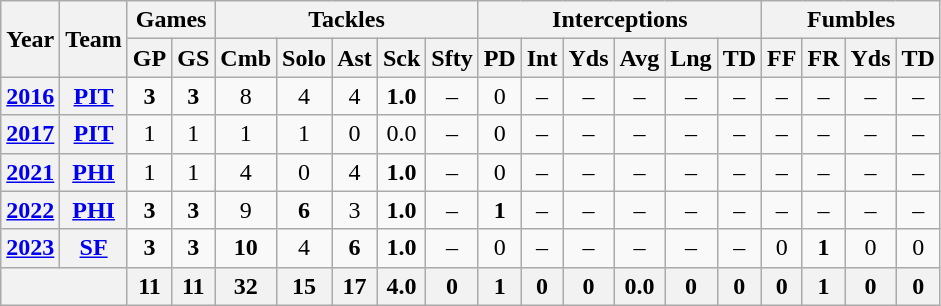<table class=wikitable style="text-align:center;">
<tr>
<th rowspan="2">Year</th>
<th rowspan="2">Team</th>
<th colspan="2">Games</th>
<th colspan="5">Tackles</th>
<th colspan="6">Interceptions</th>
<th colspan="4">Fumbles</th>
</tr>
<tr>
<th>GP</th>
<th>GS</th>
<th>Cmb</th>
<th>Solo</th>
<th>Ast</th>
<th>Sck</th>
<th>Sfty</th>
<th>PD</th>
<th>Int</th>
<th>Yds</th>
<th>Avg</th>
<th>Lng</th>
<th>TD</th>
<th>FF</th>
<th>FR</th>
<th>Yds</th>
<th>TD</th>
</tr>
<tr>
<th><a href='#'>2016</a></th>
<th><a href='#'>PIT</a></th>
<td><strong>3</strong></td>
<td><strong>3</strong></td>
<td>8</td>
<td>4</td>
<td>4</td>
<td><strong>1.0</strong></td>
<td>–</td>
<td>0</td>
<td>–</td>
<td>–</td>
<td>–</td>
<td>–</td>
<td>–</td>
<td>–</td>
<td>–</td>
<td>–</td>
<td>–</td>
</tr>
<tr>
<th><a href='#'>2017</a></th>
<th><a href='#'>PIT</a></th>
<td>1</td>
<td>1</td>
<td>1</td>
<td>1</td>
<td>0</td>
<td>0.0</td>
<td>–</td>
<td>0</td>
<td>–</td>
<td>–</td>
<td>–</td>
<td>–</td>
<td>–</td>
<td>–</td>
<td>–</td>
<td>–</td>
<td>–</td>
</tr>
<tr>
<th><a href='#'>2021</a></th>
<th><a href='#'>PHI</a></th>
<td>1</td>
<td>1</td>
<td>4</td>
<td>0</td>
<td>4</td>
<td><strong>1.0</strong></td>
<td>–</td>
<td>0</td>
<td>–</td>
<td>–</td>
<td>–</td>
<td>–</td>
<td>–</td>
<td>–</td>
<td>–</td>
<td>–</td>
<td>–</td>
</tr>
<tr>
<th><a href='#'>2022</a></th>
<th><a href='#'>PHI</a></th>
<td><strong>3</strong></td>
<td><strong>3</strong></td>
<td>9</td>
<td><strong>6</strong></td>
<td>3</td>
<td><strong>1.0</strong></td>
<td>–</td>
<td><strong>1</strong></td>
<td>–</td>
<td>–</td>
<td>–</td>
<td>–</td>
<td>–</td>
<td>–</td>
<td>–</td>
<td>–</td>
<td>–</td>
</tr>
<tr>
<th><a href='#'>2023</a></th>
<th><a href='#'>SF</a></th>
<td><strong>3</strong></td>
<td><strong>3</strong></td>
<td><strong>10</strong></td>
<td>4</td>
<td><strong>6</strong></td>
<td><strong>1.0</strong></td>
<td>–</td>
<td>0</td>
<td>–</td>
<td>–</td>
<td>–</td>
<td>–</td>
<td>–</td>
<td>0</td>
<td><strong>1</strong></td>
<td>0</td>
<td>0</td>
</tr>
<tr>
<th colspan="2"></th>
<th>11</th>
<th>11</th>
<th>32</th>
<th>15</th>
<th>17</th>
<th>4.0</th>
<th>0</th>
<th>1</th>
<th>0</th>
<th>0</th>
<th>0.0</th>
<th>0</th>
<th>0</th>
<th>0</th>
<th>1</th>
<th>0</th>
<th>0</th>
</tr>
</table>
